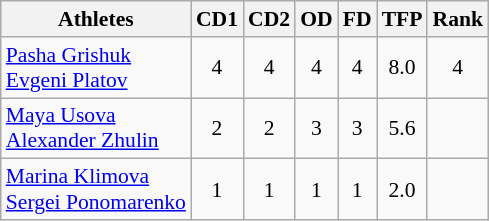<table class="wikitable" border="1" style="font-size:90%">
<tr>
<th>Athletes</th>
<th>CD1</th>
<th>CD2</th>
<th>OD</th>
<th>FD</th>
<th>TFP</th>
<th>Rank</th>
</tr>
<tr align=center>
<td align=left> <a href='#'>Pasha Grishuk</a><br> <a href='#'>Evgeni Platov</a></td>
<td>4</td>
<td>4</td>
<td>4</td>
<td>4</td>
<td>8.0</td>
<td>4</td>
</tr>
<tr align=center>
<td align=left> <a href='#'>Maya Usova</a><br> <a href='#'>Alexander Zhulin</a></td>
<td>2</td>
<td>2</td>
<td>3</td>
<td>3</td>
<td>5.6</td>
<td></td>
</tr>
<tr align=center>
<td align=left> <a href='#'>Marina Klimova</a><br> <a href='#'>Sergei Ponomarenko</a></td>
<td>1</td>
<td>1</td>
<td>1</td>
<td>1</td>
<td>2.0</td>
<td></td>
</tr>
</table>
